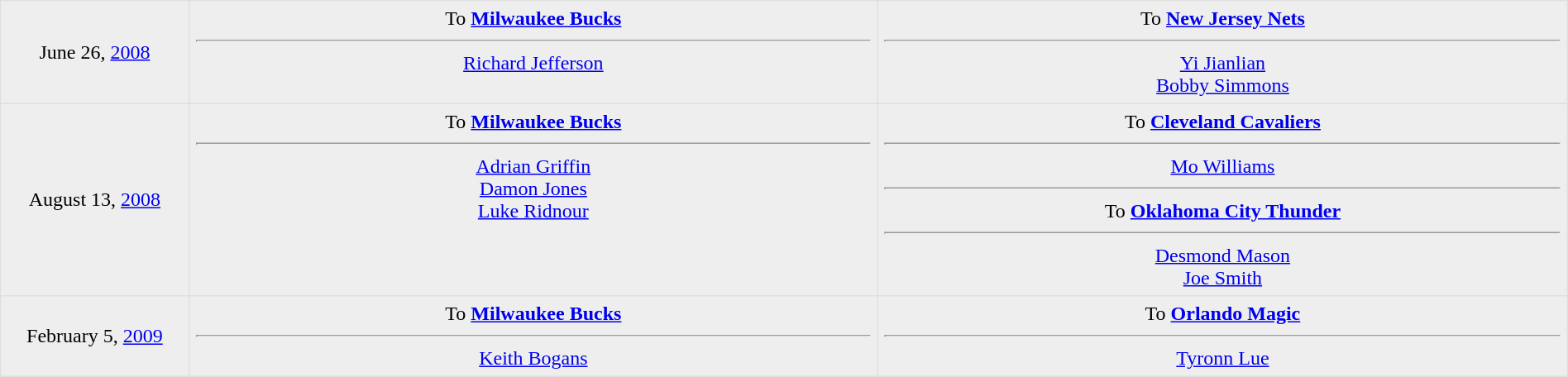<table border=1 style="border-collapse:collapse; text-align: center; width: 100%" bordercolor="#DFDFDF"  cellpadding="5">
<tr bgcolor="eeeeee">
<td style="width:12%">June 26, <a href='#'>2008</a></td>
<td style="width:44%" valign="top">To <strong><a href='#'>Milwaukee Bucks</a></strong><hr><a href='#'>Richard Jefferson</a></td>
<td style="width:44%" valign="top">To <strong><a href='#'>New Jersey Nets</a></strong><hr><a href='#'>Yi Jianlian</a><br><a href='#'>Bobby Simmons</a></td>
</tr>
<tr bgcolor="eeeeee">
<td style="width:12%">August 13, <a href='#'>2008</a></td>
<td style="width:44%" valign="top">To <strong><a href='#'>Milwaukee Bucks</a></strong><hr><a href='#'>Adrian Griffin</a><br><a href='#'>Damon Jones</a><br><a href='#'>Luke Ridnour</a></td>
<td style="width:44%" valign="top">To <strong><a href='#'>Cleveland Cavaliers</a></strong><hr><a href='#'>Mo Williams</a><hr>To <strong><a href='#'>Oklahoma City Thunder</a></strong><hr><a href='#'>Desmond Mason</a><br><a href='#'>Joe Smith</a></td>
</tr>
<tr bgcolor="eeeeee">
<td style="width:12%">February 5, <a href='#'>2009</a></td>
<td style="width:44%" valign="top">To <strong><a href='#'>Milwaukee Bucks</a></strong><hr><a href='#'>Keith Bogans</a></td>
<td style="width:44%" valign="top">To <strong><a href='#'>Orlando Magic</a></strong><hr><a href='#'>Tyronn Lue</a></td>
</tr>
</table>
